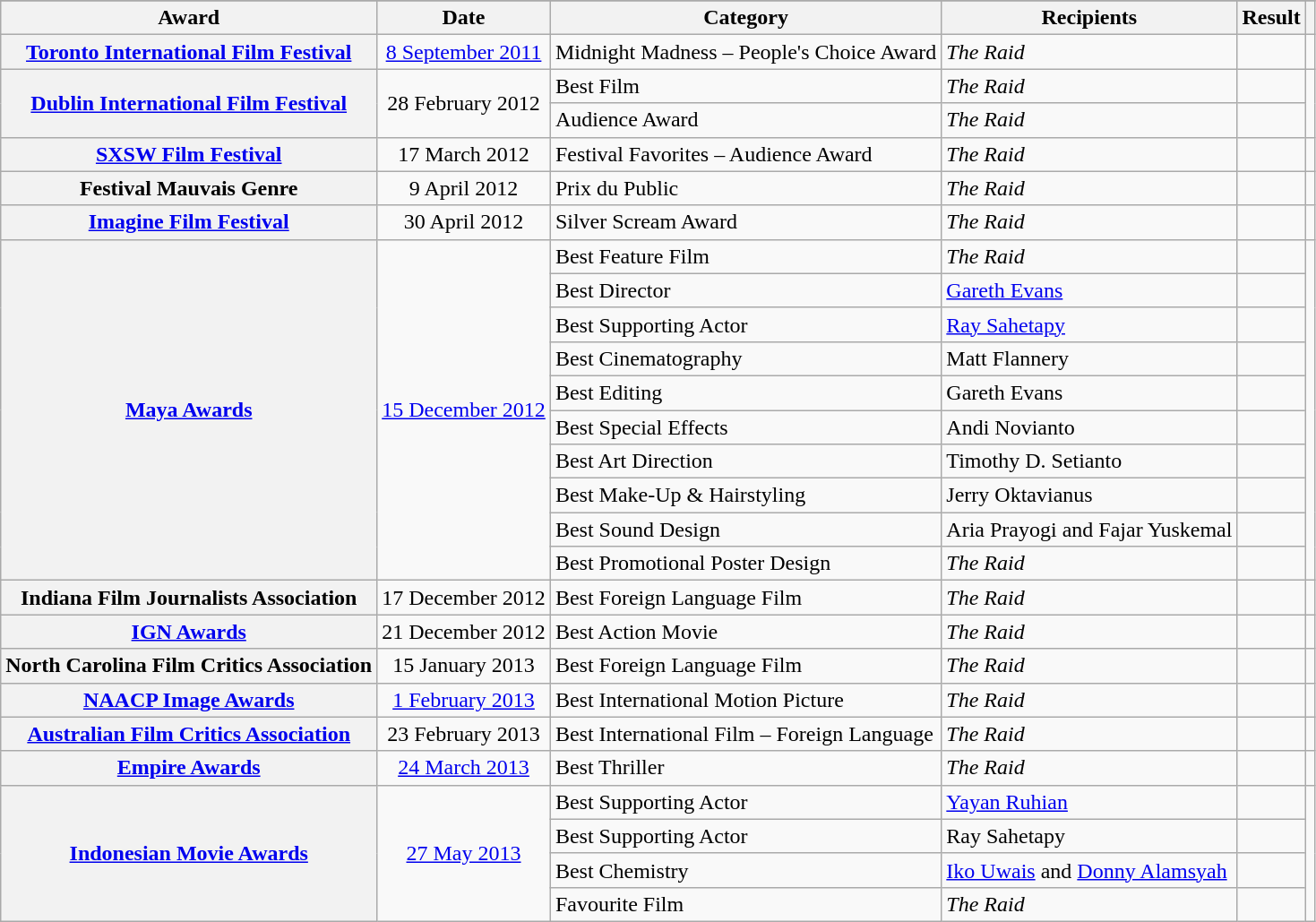<table class="wikitable sortable plainrowheaders">
<tr>
</tr>
<tr>
<th>Award</th>
<th>Date</th>
<th>Category</th>
<th>Recipients</th>
<th>Result</th>
<th class="unsortable"></th>
</tr>
<tr>
<th scope=row><a href='#'>Toronto International Film Festival</a></th>
<td style="text-align:center;"><a href='#'>8 September 2011</a></td>
<td>Midnight Madness – People's Choice Award</td>
<td><em>The Raid</em></td>
<td></td>
<td style="text-align:center;"></td>
</tr>
<tr>
<th scope=row rowspan=2><a href='#'>Dublin International Film Festival</a></th>
<td style="text-align:center;" rowspan=2>28 February 2012</td>
<td>Best Film</td>
<td><em>The Raid</em></td>
<td></td>
<td rowspan=2 style="text-align:center;"></td>
</tr>
<tr>
<td>Audience Award</td>
<td><em>The Raid</em></td>
<td></td>
</tr>
<tr>
<th scope=row><a href='#'>SXSW Film Festival</a></th>
<td style="text-align:center;">17 March 2012</td>
<td>Festival Favorites – Audience Award</td>
<td><em>The Raid</em></td>
<td></td>
<td></td>
</tr>
<tr>
<th scope=row>Festival Mauvais Genre</th>
<td style="text-align:center;">9 April 2012</td>
<td>Prix du Public</td>
<td><em>The Raid</em></td>
<td></td>
<td style="text-align:center;"></td>
</tr>
<tr>
<th scope=row><a href='#'>Imagine Film Festival</a></th>
<td style="text-align:center;">30 April 2012</td>
<td>Silver Scream Award</td>
<td><em>The Raid</em></td>
<td></td>
<td style="text-align:center;"></td>
</tr>
<tr>
<th scope=row rowspan=10><a href='#'>Maya Awards</a></th>
<td style="text-align:center;" rowspan=10><a href='#'>15 December 2012</a></td>
<td>Best Feature Film</td>
<td><em>The Raid</em></td>
<td></td>
<td rowspan=10 style="text-align:center;"></td>
</tr>
<tr>
<td>Best Director</td>
<td><a href='#'>Gareth Evans</a></td>
<td></td>
</tr>
<tr>
<td>Best Supporting Actor</td>
<td><a href='#'>Ray Sahetapy</a></td>
<td></td>
</tr>
<tr>
<td>Best Cinematography</td>
<td>Matt Flannery</td>
<td></td>
</tr>
<tr>
<td>Best Editing</td>
<td>Gareth Evans</td>
<td></td>
</tr>
<tr>
<td>Best Special Effects</td>
<td>Andi Novianto</td>
<td></td>
</tr>
<tr>
<td>Best Art Direction</td>
<td>Timothy D. Setianto</td>
<td></td>
</tr>
<tr>
<td>Best Make-Up & Hairstyling</td>
<td>Jerry Oktavianus</td>
<td></td>
</tr>
<tr>
<td>Best Sound Design</td>
<td>Aria Prayogi and Fajar Yuskemal</td>
<td></td>
</tr>
<tr>
<td>Best Promotional Poster Design</td>
<td><em>The Raid</em></td>
<td></td>
</tr>
<tr>
<th scope=row>Indiana Film Journalists Association</th>
<td style="text-align:center;">17 December 2012</td>
<td>Best Foreign Language Film</td>
<td><em>The Raid</em></td>
<td></td>
<td style="text-align:center;"></td>
</tr>
<tr>
<th scope=row><a href='#'>IGN Awards</a></th>
<td style="text-align:center;">21 December 2012</td>
<td>Best Action Movie</td>
<td><em>The Raid</em></td>
<td></td>
<td style="text-align:center;"></td>
</tr>
<tr>
<th scope=row>North Carolina Film Critics Association</th>
<td style="text-align:center;">15 January 2013</td>
<td>Best Foreign Language Film</td>
<td><em>The Raid</em></td>
<td></td>
<td style="text-align:center;"></td>
</tr>
<tr>
<th scope=row><a href='#'>NAACP Image Awards</a></th>
<td style="text-align:center;"><a href='#'>1 February 2013</a></td>
<td>Best International Motion Picture</td>
<td><em>The Raid</em></td>
<td></td>
<td></td>
</tr>
<tr>
<th scope=row><a href='#'>Australian Film Critics Association</a></th>
<td style="text-align:center;">23 February 2013</td>
<td>Best International Film – Foreign Language</td>
<td><em>The Raid</em></td>
<td></td>
<td style="text-align:center;"></td>
</tr>
<tr>
<th scope=row><a href='#'>Empire Awards</a></th>
<td style="text-align:center;"><a href='#'>24 March 2013</a></td>
<td>Best Thriller</td>
<td><em>The Raid</em></td>
<td></td>
<td></td>
</tr>
<tr>
<th scope=row rowspan=4><a href='#'>Indonesian Movie Awards</a></th>
<td style="text-align:center;" rowspan=4><a href='#'>27 May 2013</a></td>
<td>Best Supporting Actor</td>
<td><a href='#'>Yayan Ruhian</a></td>
<td></td>
<td rowspan=4 style="text-align:center;"></td>
</tr>
<tr>
<td>Best Supporting Actor</td>
<td>Ray Sahetapy</td>
<td></td>
</tr>
<tr>
<td>Best Chemistry</td>
<td><a href='#'>Iko Uwais</a> and <a href='#'>Donny Alamsyah</a></td>
<td></td>
</tr>
<tr>
<td>Favourite Film</td>
<td><em>The Raid</em></td>
<td></td>
</tr>
</table>
